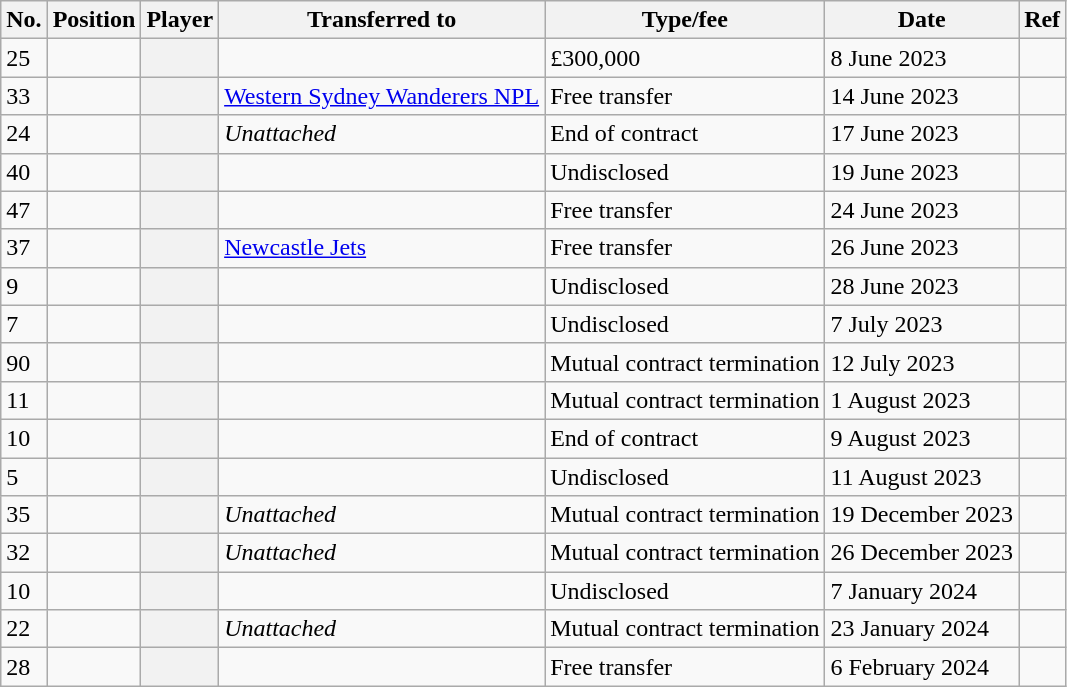<table class="wikitable plainrowheaders sortable" style="text-align:center; text-align:left">
<tr>
<th scope="col">No.</th>
<th scope="col">Position</th>
<th scope="col">Player</th>
<th scope="col">Transferred to</th>
<th scope="col">Type/fee</th>
<th scope="col">Date</th>
<th scope="col" class="unsortable">Ref</th>
</tr>
<tr>
<td>25</td>
<td></td>
<th scope="row"></th>
<td></td>
<td>£300,000</td>
<td>8 June 2023</td>
<td></td>
</tr>
<tr>
<td>33</td>
<td></td>
<th scope="row"></th>
<td><a href='#'>Western Sydney Wanderers NPL</a></td>
<td>Free transfer</td>
<td>14 June 2023</td>
<td></td>
</tr>
<tr>
<td>24</td>
<td></td>
<th scope="row"></th>
<td><em>Unattached</em></td>
<td>End of contract</td>
<td>17 June 2023</td>
<td></td>
</tr>
<tr>
<td>40</td>
<td></td>
<th scope="row"></th>
<td></td>
<td>Undisclosed</td>
<td>19 June 2023</td>
<td></td>
</tr>
<tr>
<td>47</td>
<td></td>
<th scope="row"></th>
<td></td>
<td>Free transfer</td>
<td>24 June 2023</td>
<td></td>
</tr>
<tr>
<td>37</td>
<td></td>
<th scope="row"></th>
<td><a href='#'>Newcastle Jets</a></td>
<td>Free transfer</td>
<td>26 June 2023</td>
<td></td>
</tr>
<tr>
<td>9</td>
<td></td>
<th scope="row"></th>
<td></td>
<td>Undisclosed</td>
<td>28 June 2023</td>
<td></td>
</tr>
<tr>
<td>7</td>
<td></td>
<th scope="row"></th>
<td></td>
<td>Undisclosed</td>
<td>7 July 2023</td>
<td></td>
</tr>
<tr>
<td>90</td>
<td></td>
<th scope="row"></th>
<td></td>
<td>Mutual contract termination</td>
<td>12 July 2023</td>
<td></td>
</tr>
<tr>
<td>11</td>
<td></td>
<th scope="row"></th>
<td></td>
<td>Mutual contract termination</td>
<td>1 August 2023</td>
<td></td>
</tr>
<tr>
<td>10</td>
<td></td>
<th scope="row"></th>
<td></td>
<td>End of contract</td>
<td>9 August 2023</td>
<td></td>
</tr>
<tr>
<td>5</td>
<td></td>
<th scope="row"></th>
<td></td>
<td>Undisclosed</td>
<td>11 August 2023</td>
<td></td>
</tr>
<tr>
<td>35</td>
<td></td>
<th scope="row"></th>
<td><em>Unattached</em></td>
<td>Mutual contract termination</td>
<td>19 December 2023</td>
<td></td>
</tr>
<tr>
<td>32</td>
<td></td>
<th scope="row"></th>
<td><em>Unattached</em></td>
<td>Mutual contract termination</td>
<td>26 December 2023</td>
<td></td>
</tr>
<tr>
<td>10</td>
<td></td>
<th scope="row"></th>
<td></td>
<td>Undisclosed</td>
<td>7 January 2024</td>
<td></td>
</tr>
<tr>
<td>22</td>
<td></td>
<th scope="row"></th>
<td><em>Unattached</em></td>
<td>Mutual contract termination</td>
<td>23 January 2024</td>
<td></td>
</tr>
<tr>
<td>28</td>
<td></td>
<th scope="row"></th>
<td></td>
<td>Free transfer</td>
<td>6 February 2024</td>
<td></td>
</tr>
</table>
